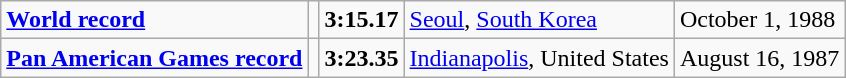<table class="wikitable">
<tr>
<td><strong><a href='#'>World record</a></strong></td>
<td></td>
<td><strong>3:15.17</strong></td>
<td><a href='#'>Seoul</a>, <a href='#'>South Korea</a></td>
<td>October 1, 1988</td>
</tr>
<tr>
<td><strong><a href='#'>Pan American Games record</a></strong></td>
<td></td>
<td><strong>3:23.35</strong></td>
<td><a href='#'>Indianapolis</a>, United States</td>
<td>August 16, 1987</td>
</tr>
</table>
